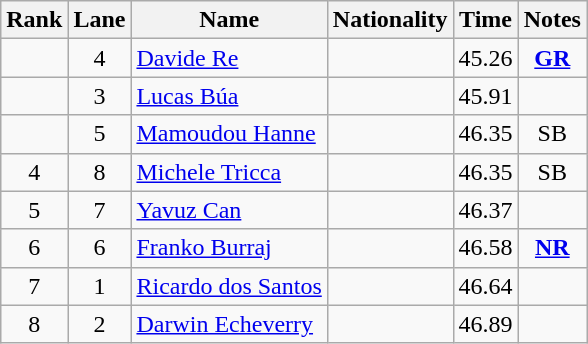<table class="wikitable sortable" style="text-align:center">
<tr>
<th>Rank</th>
<th>Lane</th>
<th>Name</th>
<th>Nationality</th>
<th>Time</th>
<th>Notes</th>
</tr>
<tr>
<td></td>
<td>4</td>
<td align=left><a href='#'>Davide Re</a></td>
<td align=left></td>
<td>45.26</td>
<td><strong><a href='#'>GR</a></strong></td>
</tr>
<tr>
<td></td>
<td>3</td>
<td align=left><a href='#'>Lucas Búa</a></td>
<td align=left></td>
<td>45.91</td>
<td></td>
</tr>
<tr>
<td></td>
<td>5</td>
<td align=left><a href='#'>Mamoudou Hanne</a></td>
<td align=left></td>
<td>46.35</td>
<td>SB</td>
</tr>
<tr>
<td>4</td>
<td>8</td>
<td align=left><a href='#'>Michele Tricca</a></td>
<td align=left></td>
<td>46.35</td>
<td>SB</td>
</tr>
<tr>
<td>5</td>
<td>7</td>
<td align=left><a href='#'>Yavuz Can</a></td>
<td align=left></td>
<td>46.37</td>
<td></td>
</tr>
<tr>
<td>6</td>
<td>6</td>
<td align=left><a href='#'>Franko Burraj</a></td>
<td align=left></td>
<td>46.58</td>
<td><strong><a href='#'>NR</a></strong></td>
</tr>
<tr>
<td>7</td>
<td>1</td>
<td align=left><a href='#'>Ricardo dos Santos</a></td>
<td align=left></td>
<td>46.64</td>
<td></td>
</tr>
<tr>
<td>8</td>
<td>2</td>
<td align=left><a href='#'>Darwin Echeverry</a></td>
<td align=left></td>
<td>46.89</td>
<td></td>
</tr>
</table>
